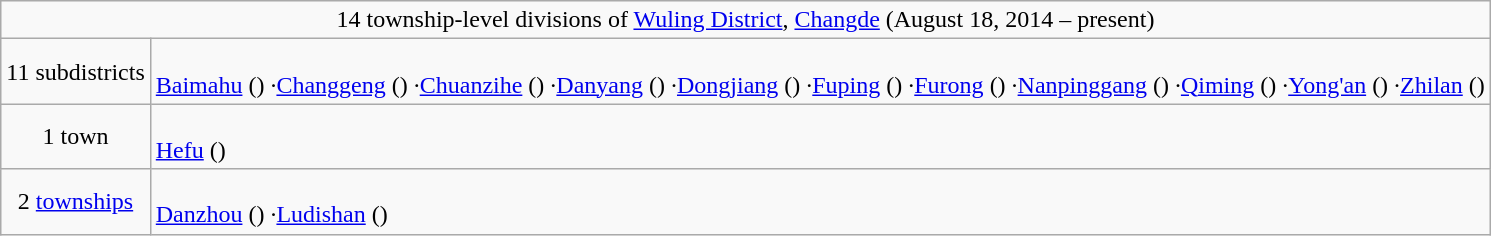<table class="wikitable">
<tr>
<td style="text-align:center;" colspan="2">14 township-level divisions of <a href='#'>Wuling District</a>, <a href='#'>Changde</a> (August 18, 2014 – present)</td>
</tr>
<tr align=left>
<td align=center>11 subdistricts</td>
<td><br><a href='#'>Baimahu</a> ()
·<a href='#'>Changgeng</a> ()
·<a href='#'>Chuanzihe</a> ()
·<a href='#'>Danyang</a> ()
·<a href='#'>Dongjiang</a> ()
·<a href='#'>Fuping</a> ()
·<a href='#'>Furong</a> ()
·<a href='#'>Nanpinggang</a> ()
·<a href='#'>Qiming</a> ()
·<a href='#'>Yong'an</a> ()
·<a href='#'>Zhilan</a> ()</td>
</tr>
<tr align=left>
<td align=center>1 town</td>
<td><br><a href='#'>Hefu</a> ()</td>
</tr>
<tr align=left>
<td align=center>2 <a href='#'>townships</a></td>
<td><br><a href='#'>Danzhou</a> ()
·<a href='#'>Ludishan</a> ()</td>
</tr>
</table>
